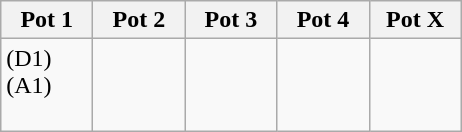<table class="wikitable">
<tr>
<th width=15%>Pot 1</th>
<th width=15%>Pot 2</th>
<th width=15%>Pot 3</th>
<th width=15%>Pot 4</th>
<th width=15%>Pot X</th>
</tr>
<tr>
<td> (D1) <br>  (A1) <br>  <br> </td>
<td> <br>  <br> </td>
<td> <br>  <br> </td>
<td> <br>  <br>  <br> </td>
<td> <br> </td>
</tr>
</table>
